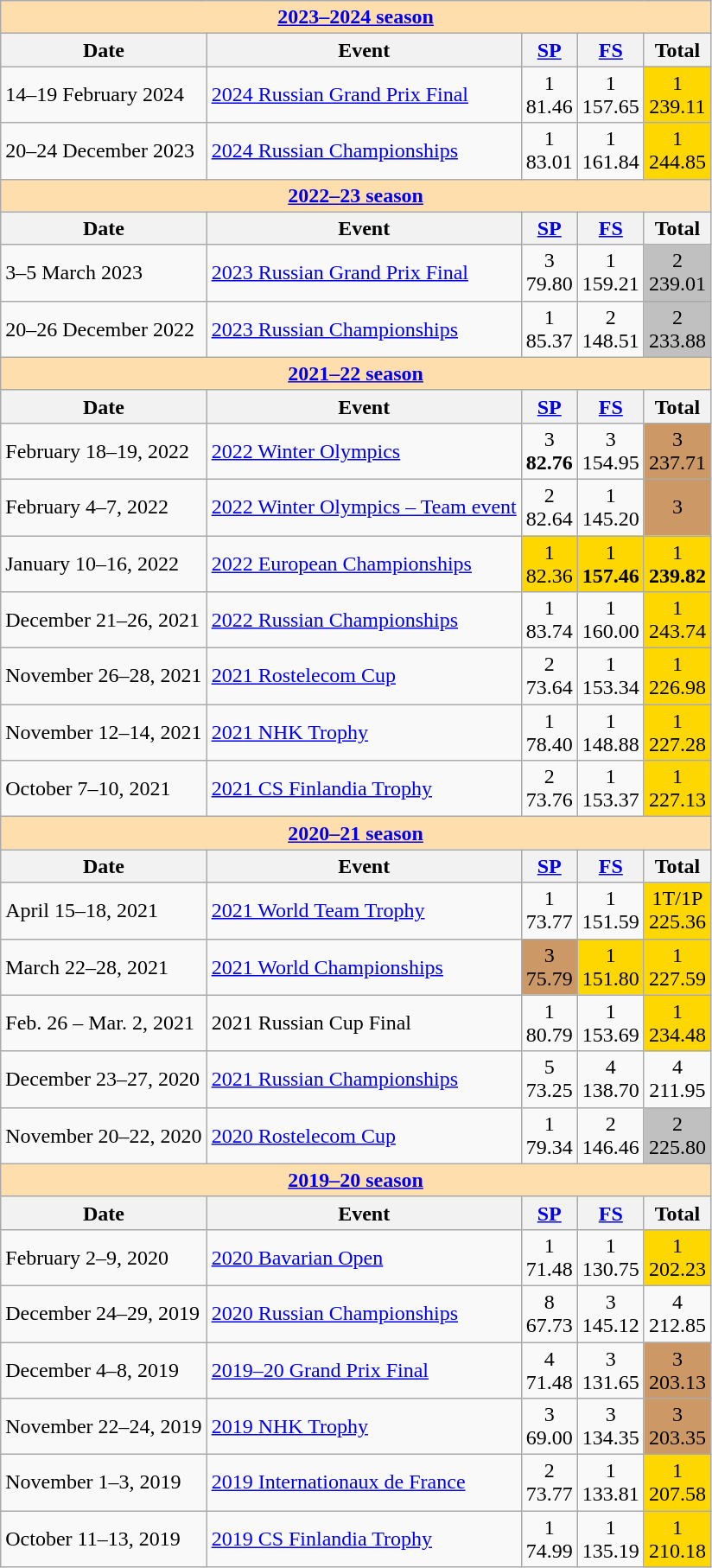<table class="wikitable">
<tr>
<td style="background-color: #ffdead; " colspan=5 align=center><a href='#'><strong>2023–2024 season</strong></a></td>
</tr>
<tr>
<th>Date</th>
<th>Event</th>
<th><a href='#'>SP</a></th>
<th><a href='#'>FS</a></th>
<th>Total</th>
</tr>
<tr>
<td>14–19 February 2024</td>
<td><a href='#'>2024 Russian Grand Prix Final</a> <br></td>
<td align=center>1 <br> 81.46</td>
<td align=center>1 <br> 157.65</td>
<td align=center bgcolor=gold>1 <br> 239.11</td>
</tr>
<tr>
<td>20–24 December 2023</td>
<td><a href='#'>2024 Russian Championships</a> <br></td>
<td align=center>1 <br> 83.01</td>
<td align=center>1 <br> 161.84</td>
<td align=center bgcolor=gold>1 <br> 244.85</td>
</tr>
<tr>
<td colspan="5" style="background-color: #ffdead; " align="center"><a href='#'><strong>2022–23 season</strong></a></td>
</tr>
<tr>
<th>Date</th>
<th>Event</th>
<th><a href='#'>SP</a></th>
<th><a href='#'>FS</a></th>
<th>Total</th>
</tr>
<tr>
<td>3–5 March 2023</td>
<td><a href='#'>2023 Russian Grand Prix Final</a> <br></td>
<td align=center>3 <br> 79.80</td>
<td align=center>1 <br> 159.21</td>
<td align=center bgcolor=silver>2 <br> 239.01</td>
</tr>
<tr>
<td>20–26 December 2022</td>
<td><a href='#'>2023 Russian Championships</a> <br></td>
<td align=center>1 <br> 85.37</td>
<td align=center>2 <br> 148.51</td>
<td align=center bgcolor=silver>2 <br> 233.88</td>
</tr>
<tr>
<td style="background-color: #ffdead; " colspan=5 align=center><a href='#'><strong>2021–22 season</strong></a></td>
</tr>
<tr>
<th>Date</th>
<th>Event</th>
<th><a href='#'>SP</a></th>
<th><a href='#'>FS</a></th>
<th>Total</th>
</tr>
<tr>
<td>February 18–19, 2022</td>
<td><a href='#'>2022 Winter Olympics</a></td>
<td align=center>3 <br> <strong>82.76</strong></td>
<td align=center>3 <br> 154.95</td>
<td align=center bgcolor=cc9966>3 <br> 237.71</td>
</tr>
<tr>
<td>February 4–7, 2022</td>
<td><a href='#'>2022 Winter Olympics – Team event</a></td>
<td align=center>2 <br> 82.64</td>
<td align=center>1 <br> 145.20</td>
<td align=center bgcolor=cc9966>3</td>
</tr>
<tr>
<td>January 10–16, 2022</td>
<td><a href='#'>2022 European Championships</a></td>
<td align=center bgcolor=gold>1 <br> 82.36</td>
<td align=center bgcolor=gold>1 <br> 	<strong>157.46</strong></td>
<td align=center bgcolor=gold>1 <br> <strong>239.82</strong></td>
</tr>
<tr>
<td>December 21–26, 2021</td>
<td><a href='#'>2022 Russian Championships</a></td>
<td align=center>1 <br> 83.74</td>
<td align=center>1 <br> 160.00</td>
<td align=center bgcolor=gold>1 <br> 243.74</td>
</tr>
<tr>
<td>November 26–28, 2021</td>
<td><a href='#'>2021 Rostelecom Cup</a></td>
<td align=center>2 <br> 73.64</td>
<td align=center>1 <br> 153.34</td>
<td align=center bgcolor=gold>1 <br> 226.98</td>
</tr>
<tr>
<td>November 12–14, 2021</td>
<td><a href='#'>2021 NHK Trophy</a></td>
<td align=center>1 <br> 78.40</td>
<td align=center>1 <br> 148.88</td>
<td align=center bgcolor=gold>1 <br> 227.28</td>
</tr>
<tr>
<td>October 7–10, 2021</td>
<td><a href='#'>2021 CS Finlandia Trophy</a></td>
<td align=center>2 <br> 73.76</td>
<td align=center>1 <br> 153.37</td>
<td align=center bgcolor=gold>1 <br> 227.13</td>
</tr>
<tr>
<td colspan="5" style="background-color: #ffdead; " align="center"><a href='#'><strong>2020–21 season</strong></a></td>
</tr>
<tr>
<th>Date</th>
<th>Event</th>
<th><a href='#'>SP</a></th>
<th><a href='#'>FS</a></th>
<th>Total</th>
</tr>
<tr>
<td>April 15–18, 2021</td>
<td><a href='#'>2021 World Team Trophy</a></td>
<td align=center>1 <br> 73.77</td>
<td align=center>1 <br> 151.59</td>
<td align=center bgcolor=gold>1T/1P<br>225.36</td>
</tr>
<tr>
<td>March 22–28, 2021</td>
<td><a href='#'>2021 World Championships</a></td>
<td align=center bgcolor=cc9966>3 <br> 75.79</td>
<td align=center bgcolor=gold>1 <br> 151.80</td>
<td align=center bgcolor=gold>1 <br> 227.59</td>
</tr>
<tr>
<td>Feb. 26 – Mar. 2, 2021</td>
<td>2021 Russian Cup Final</td>
<td align=center>1 <br> 80.79</td>
<td align=center>1 <br> 153.69</td>
<td align=center bgcolor=gold>1 <br> 234.48</td>
</tr>
<tr>
<td>December 23–27, 2020</td>
<td><a href='#'>2021 Russian Championships</a></td>
<td align=center>5 <br> 73.25</td>
<td align=center>4 <br> 138.70</td>
<td align=center>4 <br> 211.95</td>
</tr>
<tr>
<td>November 20–22, 2020</td>
<td><a href='#'>2020 Rostelecom Cup</a></td>
<td align=center>1 <br> 79.34</td>
<td align=center>2 <br> 146.46</td>
<td align=center bgcolor=silver>2 <br> 225.80</td>
</tr>
<tr>
<td colspan="5" style="background-color: #ffdead; " align="center"><a href='#'><strong>2019–20 season</strong></a></td>
</tr>
<tr>
<th>Date</th>
<th>Event</th>
<th><a href='#'>SP</a></th>
<th><a href='#'>FS</a></th>
<th>Total</th>
</tr>
<tr>
<td>February 2–9, 2020</td>
<td><a href='#'>2020 Bavarian Open</a></td>
<td align=center>1 <br> 71.48</td>
<td align=center>1 <br> 130.75</td>
<td align=center bgcolor=gold>1 <br> 202.23</td>
</tr>
<tr>
<td>December 24–29, 2019</td>
<td><a href='#'>2020 Russian Championships</a></td>
<td align=center>8 <br> 67.73</td>
<td align=center>3 <br> 145.12</td>
<td align=center>4 <br> 212.85</td>
</tr>
<tr>
<td>December 4–8, 2019</td>
<td><a href='#'>2019–20 Grand Prix Final</a></td>
<td align=center>4 <br> 71.48</td>
<td align=center>3 <br> 131.65</td>
<td align=center bgcolor=cc9966>3 <br> 203.13</td>
</tr>
<tr>
<td>November 22–24, 2019</td>
<td><a href='#'>2019 NHK Trophy</a></td>
<td align=center>3 <br> 69.00</td>
<td align=center>3 <br> 134.35</td>
<td align=center bgcolor=cc9966>3 <br> 203.35</td>
</tr>
<tr>
<td>November 1–3, 2019</td>
<td><a href='#'>2019 Internationaux de France</a></td>
<td align=center>2 <br> 73.77</td>
<td align=center>1 <br> 133.81</td>
<td align=center bgcolor=gold>1 <br> 207.58</td>
</tr>
<tr>
<td>October 11–13, 2019</td>
<td><a href='#'>2019 CS Finlandia Trophy</a></td>
<td align=center>1 <br> 74.99</td>
<td align=center>1 <br> 135.19</td>
<td align=center bgcolor=gold>1 <br> 210.18</td>
</tr>
</table>
